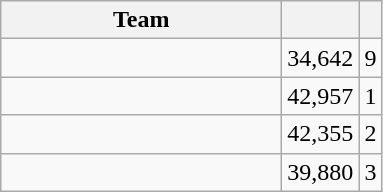<table class="wikitable">
<tr>
<th width=180>Team</th>
<th></th>
<th></th>
</tr>
<tr>
<td> <sup></sup></td>
<td align=right>34,642</td>
<td align=center>9</td>
</tr>
<tr>
<td> <sup></sup></td>
<td align=right>42,957</td>
<td align=center>1</td>
</tr>
<tr>
<td></td>
<td align=right>42,355</td>
<td align=center>2</td>
</tr>
<tr>
<td></td>
<td align=right>39,880</td>
<td align=center>3</td>
</tr>
</table>
